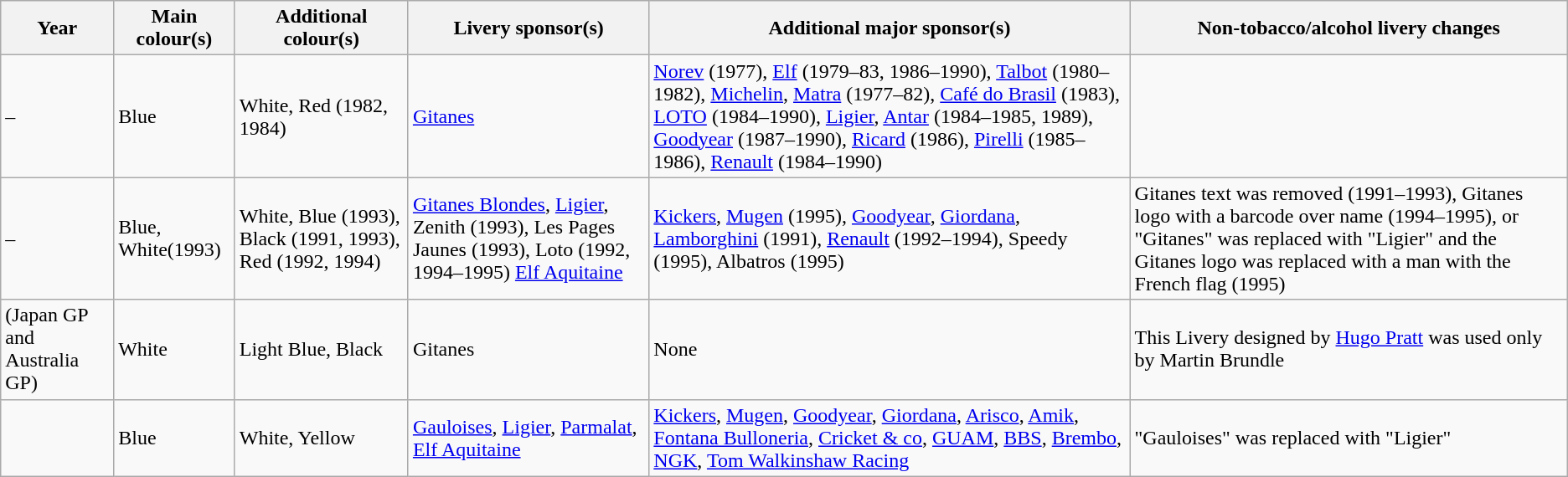<table class="wikitable">
<tr>
<th>Year</th>
<th>Main colour(s)</th>
<th>Additional colour(s)</th>
<th>Livery sponsor(s)</th>
<th>Additional major sponsor(s)</th>
<th>Non-tobacco/alcohol livery changes</th>
</tr>
<tr>
<td>–</td>
<td>Blue</td>
<td>White, Red (1982, 1984)</td>
<td><a href='#'>Gitanes</a></td>
<td><a href='#'>Norev</a> (1977), <a href='#'>Elf</a> (1979–83, 1986–1990), <a href='#'>Talbot</a> (1980–1982), <a href='#'>Michelin</a>, <a href='#'>Matra</a> (1977–82), <a href='#'>Café do Brasil</a> (1983), <a href='#'>LOTO</a> (1984–1990), <a href='#'>Ligier</a>, <a href='#'>Antar</a> (1984–1985, 1989), <a href='#'>Goodyear</a> (1987–1990), <a href='#'>Ricard</a> (1986), <a href='#'>Pirelli</a> (1985–1986), <a href='#'>Renault</a> (1984–1990)</td>
<td></td>
</tr>
<tr>
<td>–</td>
<td>Blue, White(1993)</td>
<td>White, Blue (1993), Black (1991, 1993), Red (1992, 1994)</td>
<td><a href='#'>Gitanes Blondes</a>, <a href='#'>Ligier</a>, Zenith (1993), Les Pages Jaunes (1993), Loto (1992, 1994–1995) <a href='#'>Elf Aquitaine</a></td>
<td><a href='#'>Kickers</a>, <a href='#'>Mugen</a> (1995), <a href='#'>Goodyear</a>, <a href='#'>Giordana</a>, <a href='#'>Lamborghini</a> (1991), <a href='#'>Renault</a> (1992–1994), Speedy (1995), Albatros (1995)</td>
<td>Gitanes text was removed (1991–1993), Gitanes logo with a barcode over name (1994–1995), or "Gitanes" was replaced with "Ligier" and the Gitanes logo was replaced with a man with the French flag (1995)</td>
</tr>
<tr>
<td> (Japan GP and Australia GP)</td>
<td>White</td>
<td>Light Blue, Black</td>
<td>Gitanes</td>
<td>None</td>
<td>This Livery designed by <a href='#'>Hugo Pratt</a> was used only by Martin Brundle</td>
</tr>
<tr>
<td></td>
<td>Blue</td>
<td>White, Yellow</td>
<td><a href='#'>Gauloises</a>, <a href='#'>Ligier</a>, <a href='#'>Parmalat</a>, <a href='#'>Elf Aquitaine</a></td>
<td><a href='#'>Kickers</a>, <a href='#'>Mugen</a>, <a href='#'>Goodyear</a>, <a href='#'>Giordana</a>, <a href='#'>Arisco</a>, <a href='#'>Amik</a>, <a href='#'>Fontana Bulloneria</a>, <a href='#'>Cricket & co</a>, <a href='#'>GUAM</a>, <a href='#'>BBS</a>, <a href='#'>Brembo</a>, <a href='#'>NGK</a>, <a href='#'>Tom Walkinshaw Racing</a></td>
<td>"Gauloises" was replaced with "Ligier"</td>
</tr>
</table>
